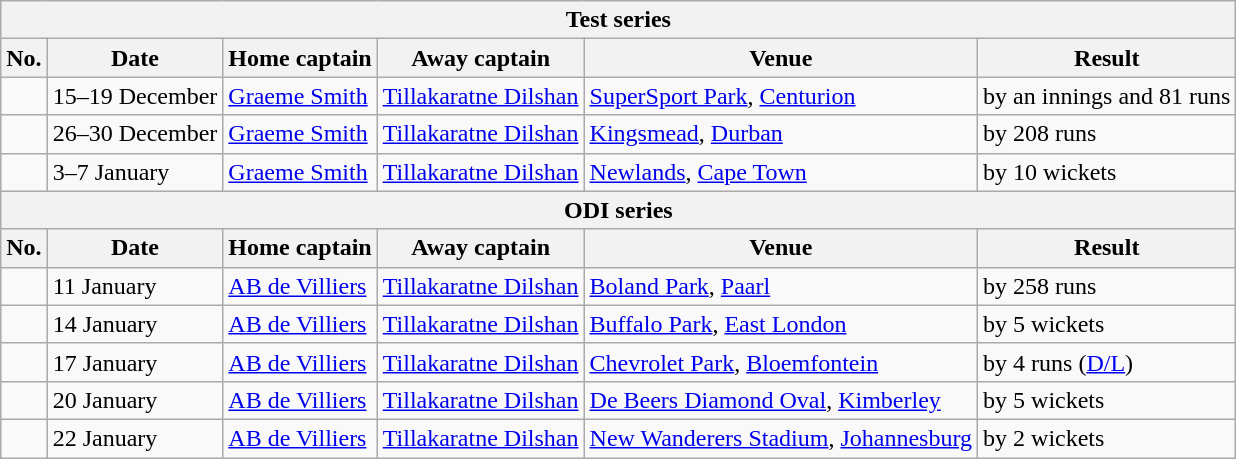<table class="wikitable">
<tr>
<th colspan="6">Test series</th>
</tr>
<tr>
<th>No.</th>
<th>Date</th>
<th>Home captain</th>
<th>Away captain</th>
<th>Venue</th>
<th>Result</th>
</tr>
<tr>
<td></td>
<td>15–19 December</td>
<td><a href='#'>Graeme Smith</a></td>
<td><a href='#'>Tillakaratne Dilshan</a></td>
<td><a href='#'>SuperSport Park</a>, <a href='#'>Centurion</a></td>
<td> by an innings and 81 runs</td>
</tr>
<tr>
<td></td>
<td>26–30 December</td>
<td><a href='#'>Graeme Smith</a></td>
<td><a href='#'>Tillakaratne Dilshan</a></td>
<td><a href='#'>Kingsmead</a>, <a href='#'>Durban</a></td>
<td> by 208 runs</td>
</tr>
<tr>
<td></td>
<td>3–7 January</td>
<td><a href='#'>Graeme Smith</a></td>
<td><a href='#'>Tillakaratne Dilshan</a></td>
<td><a href='#'>Newlands</a>, <a href='#'>Cape Town</a></td>
<td> by 10 wickets</td>
</tr>
<tr>
<th colspan="6">ODI series</th>
</tr>
<tr>
<th>No.</th>
<th>Date</th>
<th>Home captain</th>
<th>Away captain</th>
<th>Venue</th>
<th>Result</th>
</tr>
<tr>
<td></td>
<td>11 January</td>
<td><a href='#'>AB de Villiers</a></td>
<td><a href='#'>Tillakaratne Dilshan</a></td>
<td><a href='#'>Boland Park</a>, <a href='#'>Paarl</a></td>
<td> by 258 runs</td>
</tr>
<tr>
<td></td>
<td>14 January</td>
<td><a href='#'>AB de Villiers</a></td>
<td><a href='#'>Tillakaratne Dilshan</a></td>
<td><a href='#'>Buffalo Park</a>, <a href='#'>East London</a></td>
<td> by 5 wickets</td>
</tr>
<tr>
<td></td>
<td>17 January</td>
<td><a href='#'>AB de Villiers</a></td>
<td><a href='#'>Tillakaratne Dilshan</a></td>
<td><a href='#'>Chevrolet Park</a>, <a href='#'>Bloemfontein</a></td>
<td> by 4 runs (<a href='#'>D/L</a>)</td>
</tr>
<tr>
<td></td>
<td>20 January</td>
<td><a href='#'>AB de Villiers</a></td>
<td><a href='#'>Tillakaratne Dilshan</a></td>
<td><a href='#'>De Beers Diamond Oval</a>, <a href='#'>Kimberley</a></td>
<td> by 5 wickets</td>
</tr>
<tr>
<td></td>
<td>22 January</td>
<td><a href='#'>AB de Villiers</a></td>
<td><a href='#'>Tillakaratne Dilshan</a></td>
<td><a href='#'>New Wanderers Stadium</a>, <a href='#'>Johannesburg</a></td>
<td> by 2 wickets</td>
</tr>
</table>
